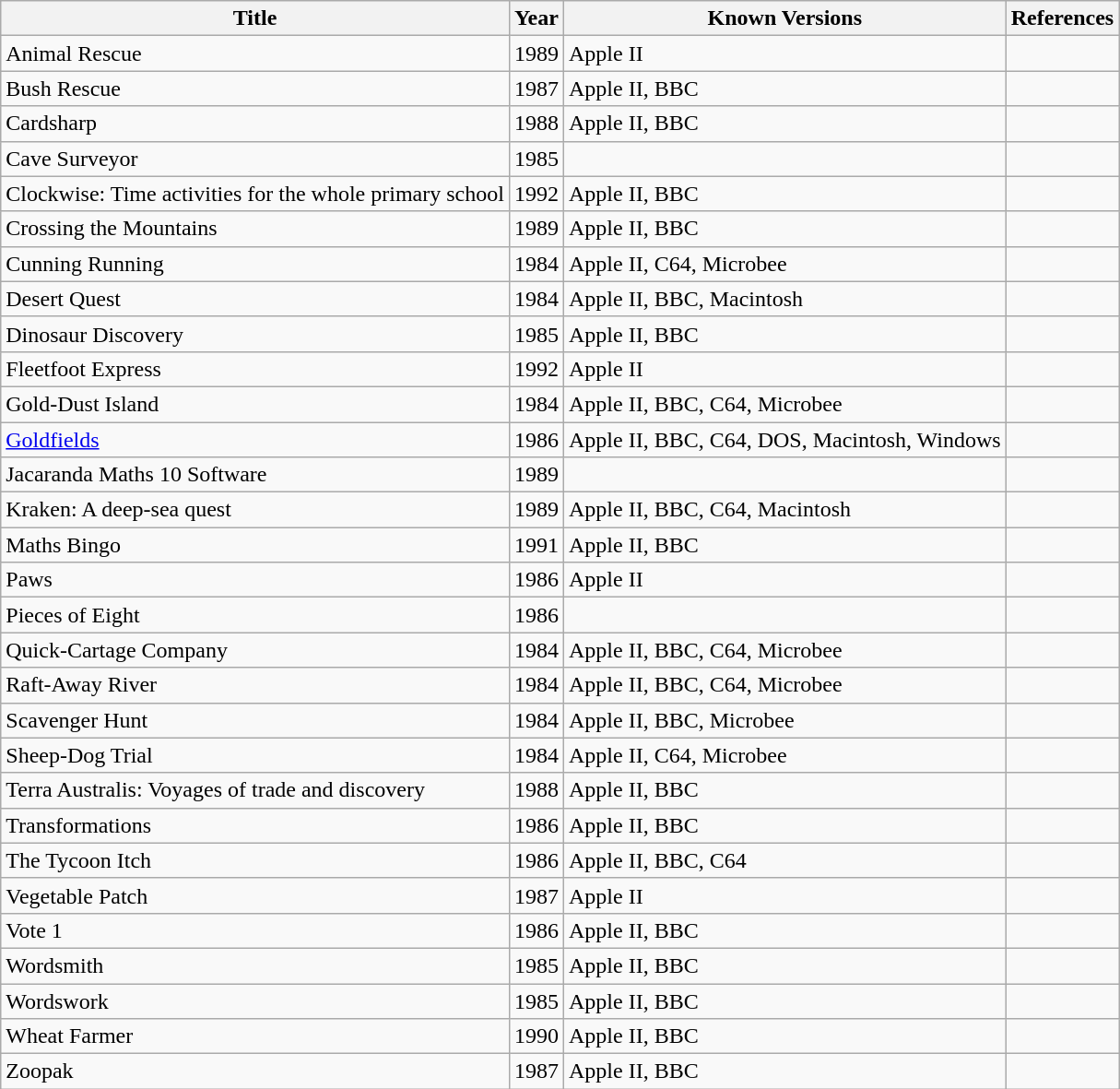<table class="wikitable sortable">
<tr>
<th>Title</th>
<th>Year</th>
<th>Known Versions</th>
<th>References</th>
</tr>
<tr>
<td>Animal Rescue</td>
<td>1989</td>
<td>Apple II</td>
<td></td>
</tr>
<tr>
<td>Bush Rescue</td>
<td>1987</td>
<td>Apple II, BBC</td>
<td></td>
</tr>
<tr>
<td>Cardsharp</td>
<td>1988</td>
<td>Apple II, BBC</td>
<td></td>
</tr>
<tr>
<td>Cave Surveyor</td>
<td>1985</td>
<td></td>
<td></td>
</tr>
<tr>
<td>Clockwise: Time activities for the whole primary school</td>
<td>1992</td>
<td>Apple II, BBC</td>
<td></td>
</tr>
<tr>
<td>Crossing the Mountains</td>
<td>1989</td>
<td>Apple II, BBC</td>
<td></td>
</tr>
<tr>
<td>Cunning Running</td>
<td>1984</td>
<td>Apple II, C64, Microbee</td>
<td></td>
</tr>
<tr>
<td>Desert Quest</td>
<td>1984</td>
<td>Apple II, BBC, Macintosh</td>
<td></td>
</tr>
<tr>
<td>Dinosaur Discovery</td>
<td>1985</td>
<td>Apple II, BBC</td>
<td></td>
</tr>
<tr>
<td>Fleetfoot Express</td>
<td>1992</td>
<td>Apple II</td>
<td></td>
</tr>
<tr>
<td>Gold-Dust Island</td>
<td>1984</td>
<td>Apple II, BBC, C64, Microbee</td>
<td></td>
</tr>
<tr>
<td><a href='#'>Goldfields</a></td>
<td>1986</td>
<td>Apple II, BBC, C64, DOS, Macintosh, Windows</td>
<td></td>
</tr>
<tr>
<td>Jacaranda Maths 10 Software</td>
<td>1989</td>
<td></td>
<td></td>
</tr>
<tr>
<td>Kraken: A deep-sea quest</td>
<td>1989</td>
<td>Apple II, BBC, C64, Macintosh</td>
<td></td>
</tr>
<tr>
<td>Maths Bingo</td>
<td>1991</td>
<td>Apple II, BBC</td>
<td></td>
</tr>
<tr>
<td>Paws</td>
<td>1986</td>
<td>Apple II</td>
<td></td>
</tr>
<tr>
<td>Pieces of Eight</td>
<td>1986</td>
<td></td>
<td></td>
</tr>
<tr>
<td>Quick-Cartage Company</td>
<td>1984</td>
<td>Apple II, BBC, C64, Microbee</td>
<td></td>
</tr>
<tr>
<td>Raft-Away River</td>
<td>1984</td>
<td>Apple II, BBC, C64, Microbee</td>
<td></td>
</tr>
<tr>
<td>Scavenger Hunt</td>
<td>1984</td>
<td>Apple II, BBC, Microbee</td>
<td></td>
</tr>
<tr>
<td>Sheep-Dog Trial</td>
<td>1984</td>
<td>Apple II, C64, Microbee</td>
<td></td>
</tr>
<tr>
<td>Terra Australis: Voyages of trade and discovery</td>
<td>1988</td>
<td>Apple II, BBC</td>
<td></td>
</tr>
<tr>
<td>Transformations</td>
<td>1986</td>
<td>Apple II, BBC</td>
<td></td>
</tr>
<tr>
<td>The Tycoon Itch</td>
<td>1986</td>
<td>Apple II, BBC, C64</td>
<td></td>
</tr>
<tr>
<td>Vegetable Patch</td>
<td>1987</td>
<td>Apple II</td>
<td></td>
</tr>
<tr>
<td>Vote 1</td>
<td>1986</td>
<td>Apple II, BBC</td>
<td></td>
</tr>
<tr>
<td>Wordsmith</td>
<td>1985</td>
<td>Apple II, BBC</td>
<td></td>
</tr>
<tr>
<td>Wordswork</td>
<td>1985</td>
<td>Apple II, BBC</td>
<td></td>
</tr>
<tr>
<td>Wheat Farmer</td>
<td>1990</td>
<td>Apple II, BBC</td>
<td></td>
</tr>
<tr>
<td>Zoopak</td>
<td>1987</td>
<td>Apple II, BBC</td>
<td></td>
</tr>
</table>
